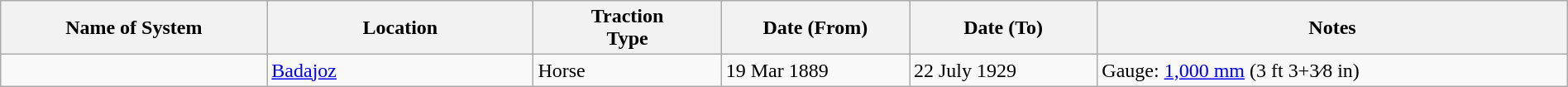<table class="wikitable" style="width:100%;">
<tr>
<th style="width:17%;">Name of System</th>
<th style="width:17%;">Location</th>
<th style="width:12%;">Traction<br>Type</th>
<th style="width:12%;">Date (From)</th>
<th style="width:12%;">Date (To)</th>
<th style="width:30%;">Notes</th>
</tr>
<tr>
<td> </td>
<td><a href='#'>Badajoz</a></td>
<td>Horse</td>
<td>19 Mar 1889</td>
<td>22 July 1929</td>
<td>Gauge: <a href='#'>1,000 mm</a> (3 ft 3+3⁄8 in)</td>
</tr>
</table>
